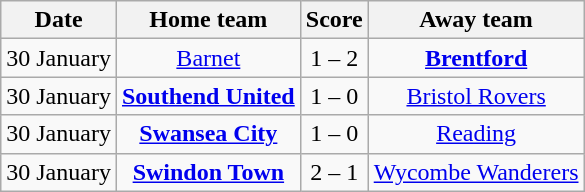<table class="wikitable" style="text-align: center">
<tr>
<th>Date</th>
<th>Home team</th>
<th>Score</th>
<th>Away team</th>
</tr>
<tr>
<td>30 January</td>
<td><a href='#'>Barnet</a></td>
<td>1 – 2</td>
<td><strong><a href='#'>Brentford</a></strong></td>
</tr>
<tr>
<td>30 January</td>
<td><strong><a href='#'>Southend United</a></strong></td>
<td>1 – 0</td>
<td><a href='#'>Bristol Rovers</a></td>
</tr>
<tr>
<td>30 January</td>
<td><strong><a href='#'>Swansea City</a></strong></td>
<td>1 – 0</td>
<td><a href='#'>Reading</a></td>
</tr>
<tr>
<td>30 January</td>
<td><strong><a href='#'>Swindon Town</a></strong></td>
<td>2 – 1</td>
<td><a href='#'>Wycombe Wanderers</a></td>
</tr>
</table>
